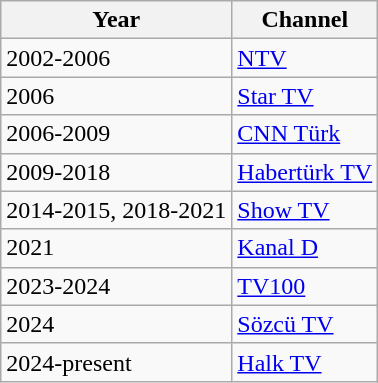<table class="wikitable">
<tr>
<th>Year</th>
<th>Channel</th>
</tr>
<tr>
<td>2002-2006</td>
<td><a href='#'>NTV</a></td>
</tr>
<tr>
<td>2006</td>
<td><a href='#'>Star TV</a></td>
</tr>
<tr>
<td>2006-2009</td>
<td><a href='#'>CNN Türk</a></td>
</tr>
<tr>
<td>2009-2018</td>
<td><a href='#'>Habertürk TV</a></td>
</tr>
<tr>
<td>2014-2015, 2018-2021</td>
<td><a href='#'>Show TV</a></td>
</tr>
<tr>
<td>2021</td>
<td><a href='#'>Kanal D</a></td>
</tr>
<tr>
<td>2023-2024</td>
<td><a href='#'>TV100</a></td>
</tr>
<tr>
<td>2024</td>
<td><a href='#'>Sözcü TV</a></td>
</tr>
<tr>
<td>2024-present</td>
<td><a href='#'>Halk TV</a></td>
</tr>
</table>
